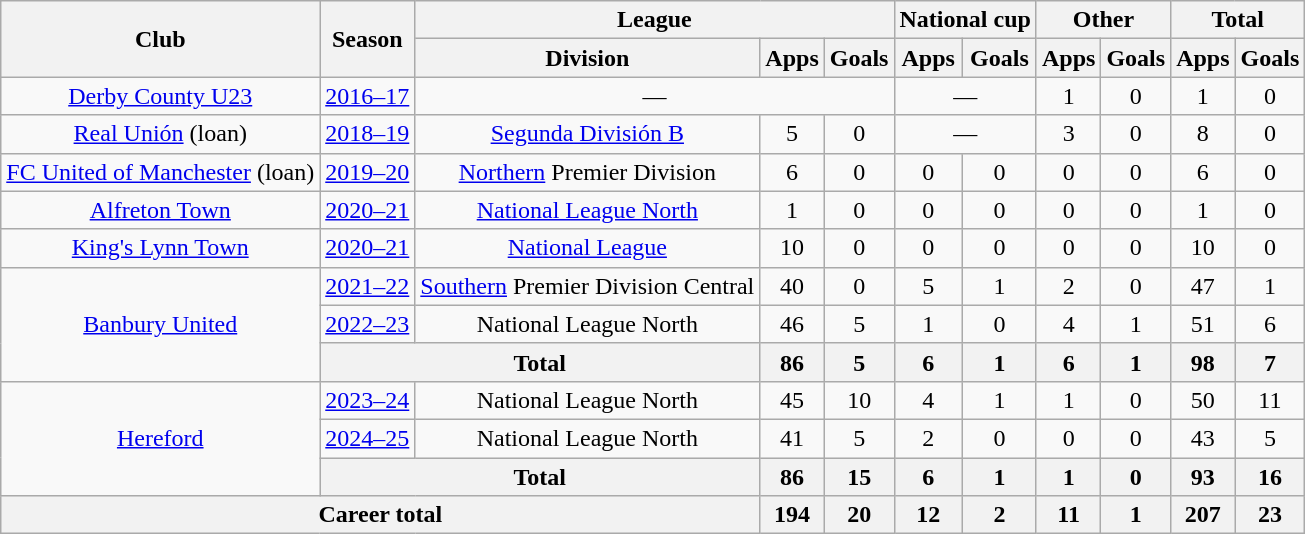<table class="wikitable" style="text-align:center">
<tr>
<th rowspan="2">Club</th>
<th rowspan="2">Season</th>
<th colspan="3">League</th>
<th colspan="2">National cup</th>
<th colspan="2">Other</th>
<th colspan="2">Total</th>
</tr>
<tr>
<th>Division</th>
<th>Apps</th>
<th>Goals</th>
<th>Apps</th>
<th>Goals</th>
<th>Apps</th>
<th>Goals</th>
<th>Apps</th>
<th>Goals</th>
</tr>
<tr>
<td><a href='#'>Derby County U23</a></td>
<td><a href='#'>2016–17</a></td>
<td colspan="3">—</td>
<td colspan="2">—</td>
<td>1</td>
<td>0</td>
<td>1</td>
<td>0</td>
</tr>
<tr>
<td><a href='#'>Real Unión</a> (loan)</td>
<td><a href='#'>2018–19</a></td>
<td><a href='#'>Segunda División B</a></td>
<td>5</td>
<td>0</td>
<td colspan="2">—</td>
<td>3</td>
<td>0</td>
<td>8</td>
<td>0</td>
</tr>
<tr>
<td><a href='#'>FC United of Manchester</a> (loan)</td>
<td><a href='#'>2019–20</a></td>
<td><a href='#'>Northern</a> Premier Division</td>
<td>6</td>
<td>0</td>
<td>0</td>
<td>0</td>
<td>0</td>
<td>0</td>
<td>6</td>
<td>0</td>
</tr>
<tr>
<td><a href='#'>Alfreton Town</a></td>
<td><a href='#'>2020–21</a></td>
<td><a href='#'>National League North</a></td>
<td>1</td>
<td>0</td>
<td>0</td>
<td>0</td>
<td>0</td>
<td>0</td>
<td>1</td>
<td>0</td>
</tr>
<tr>
<td><a href='#'>King's Lynn Town</a></td>
<td><a href='#'>2020–21</a></td>
<td><a href='#'>National League</a></td>
<td>10</td>
<td>0</td>
<td>0</td>
<td>0</td>
<td>0</td>
<td>0</td>
<td>10</td>
<td>0</td>
</tr>
<tr>
<td rowspan="3"><a href='#'>Banbury United</a></td>
<td><a href='#'>2021–22</a></td>
<td><a href='#'>Southern</a> Premier Division Central</td>
<td>40</td>
<td>0</td>
<td>5</td>
<td>1</td>
<td>2</td>
<td>0</td>
<td>47</td>
<td>1</td>
</tr>
<tr>
<td><a href='#'>2022–23</a></td>
<td>National League North</td>
<td>46</td>
<td>5</td>
<td>1</td>
<td>0</td>
<td>4</td>
<td>1</td>
<td>51</td>
<td>6</td>
</tr>
<tr>
<th colspan="2">Total</th>
<th>86</th>
<th>5</th>
<th>6</th>
<th>1</th>
<th>6</th>
<th>1</th>
<th>98</th>
<th>7</th>
</tr>
<tr>
<td rowspan="3"><a href='#'>Hereford</a></td>
<td><a href='#'>2023–24</a></td>
<td>National League North</td>
<td>45</td>
<td>10</td>
<td>4</td>
<td>1</td>
<td>1</td>
<td>0</td>
<td>50</td>
<td>11</td>
</tr>
<tr>
<td><a href='#'>2024–25</a></td>
<td>National League North</td>
<td>41</td>
<td>5</td>
<td>2</td>
<td>0</td>
<td>0</td>
<td>0</td>
<td>43</td>
<td>5</td>
</tr>
<tr>
<th colspan="2">Total</th>
<th>86</th>
<th>15</th>
<th>6</th>
<th>1</th>
<th>1</th>
<th>0</th>
<th>93</th>
<th>16</th>
</tr>
<tr>
<th colspan="3">Career total</th>
<th>194</th>
<th>20</th>
<th>12</th>
<th>2</th>
<th>11</th>
<th>1</th>
<th>207</th>
<th>23</th>
</tr>
</table>
